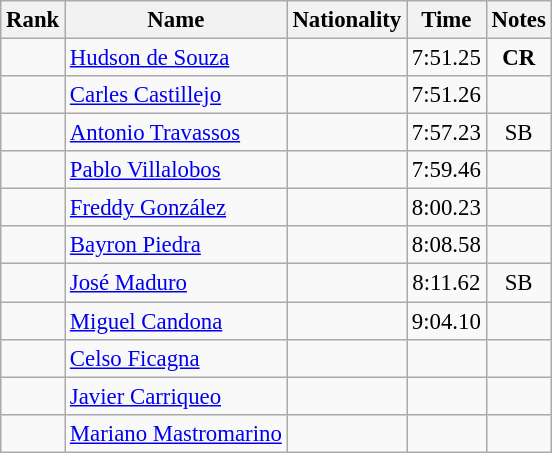<table class="wikitable sortable" style="text-align:center;font-size:95%">
<tr>
<th>Rank</th>
<th>Name</th>
<th>Nationality</th>
<th>Time</th>
<th>Notes</th>
</tr>
<tr>
<td></td>
<td align=left><a href='#'>Hudson de Souza</a></td>
<td align=left></td>
<td>7:51.25</td>
<td><strong>CR</strong></td>
</tr>
<tr>
<td></td>
<td align=left><a href='#'>Carles Castillejo</a></td>
<td align=left></td>
<td>7:51.26</td>
<td></td>
</tr>
<tr>
<td></td>
<td align=left><a href='#'>Antonio Travassos</a></td>
<td align=left></td>
<td>7:57.23</td>
<td>SB</td>
</tr>
<tr>
<td></td>
<td align=left><a href='#'>Pablo Villalobos</a></td>
<td align=left></td>
<td>7:59.46</td>
<td></td>
</tr>
<tr>
<td></td>
<td align=left><a href='#'>Freddy González</a></td>
<td align=left></td>
<td>8:00.23</td>
<td></td>
</tr>
<tr>
<td></td>
<td align=left><a href='#'>Bayron Piedra</a></td>
<td align=left></td>
<td>8:08.58</td>
<td></td>
</tr>
<tr>
<td></td>
<td align=left><a href='#'>José Maduro</a></td>
<td align=left></td>
<td>8:11.62</td>
<td>SB</td>
</tr>
<tr>
<td></td>
<td align=left><a href='#'>Miguel Candona</a></td>
<td align=left></td>
<td>9:04.10</td>
<td></td>
</tr>
<tr>
<td></td>
<td align=left><a href='#'>Celso Ficagna</a></td>
<td align=left></td>
<td></td>
<td></td>
</tr>
<tr>
<td></td>
<td align=left><a href='#'>Javier Carriqueo</a></td>
<td align=left></td>
<td></td>
<td></td>
</tr>
<tr>
<td></td>
<td align=left><a href='#'>Mariano Mastromarino</a></td>
<td align=left></td>
<td></td>
<td></td>
</tr>
</table>
